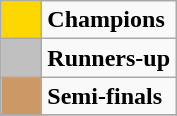<table class="wikitable" style="text-align:center">
<tr>
<td style="background:gold" width="20"></td>
<td align="left"><strong>Champions</strong></td>
</tr>
<tr>
<td style="background:silver" width="20"></td>
<td align="left"><strong>Runners-up</strong></td>
</tr>
<tr>
<td style="background:#cc9966" width="20"></td>
<td align="left"><strong>Semi-finals</strong></td>
</tr>
<tr>
</tr>
</table>
